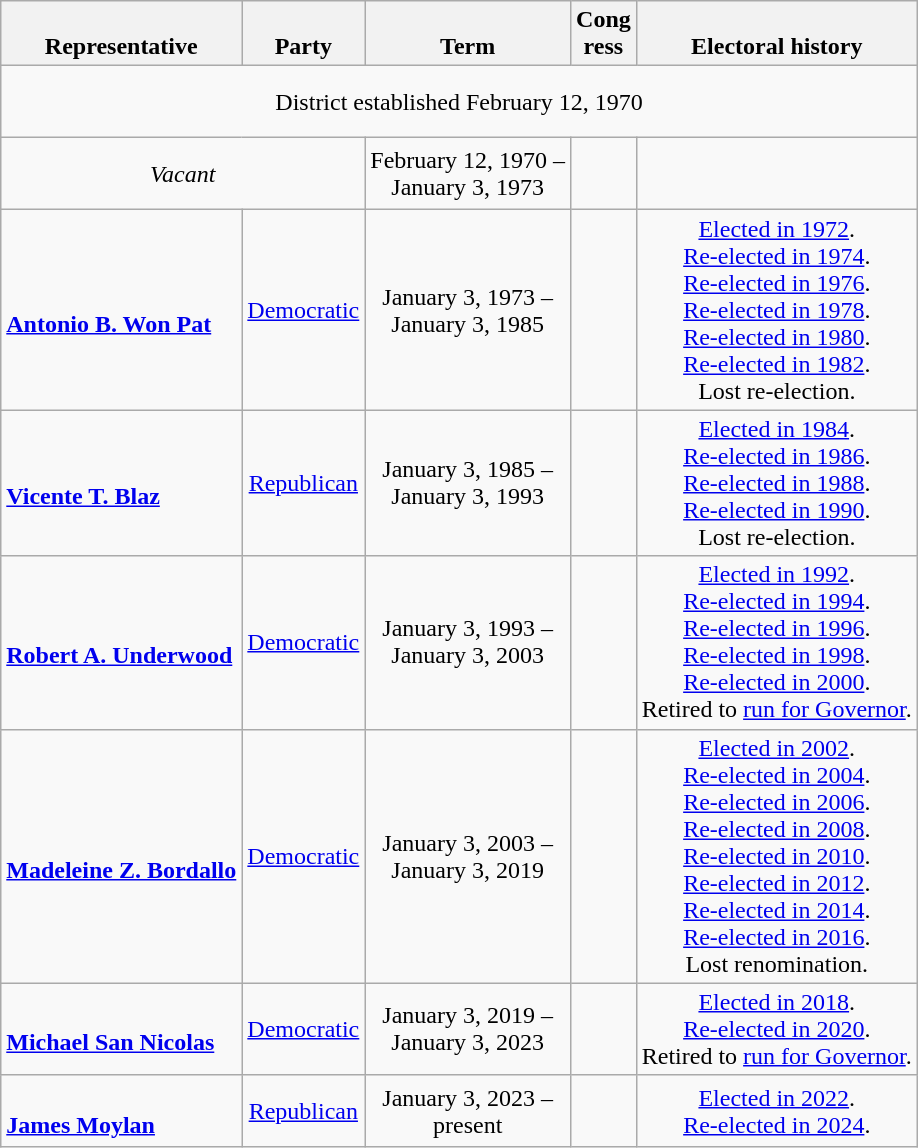<table class="wikitable" style="text-align:center">
<tr valign="bottom">
<th>Representative</th>
<th>Party</th>
<th>Term</th>
<th>Cong<br>ress</th>
<th>Electoral history</th>
</tr>
<tr style="height:3em">
<td colspan=5>District established February 12, 1970</td>
</tr>
<tr style="height:3em">
<td colspan=2><em>Vacant</em></td>
<td nowrap>February 12, 1970 –<br>January 3, 1973</td>
<td></td>
<td></td>
</tr>
<tr style="height:3em">
<td align=left><br><strong><a href='#'>Antonio B. Won Pat</a></strong><br></td>
<td><a href='#'>Democratic</a></td>
<td nowrap>January 3, 1973 –<br>January 3, 1985</td>
<td></td>
<td><a href='#'>Elected in 1972</a>.<br><a href='#'>Re-elected in 1974</a>.<br><a href='#'>Re-elected in 1976</a>.<br><a href='#'>Re-elected in 1978</a>.<br><a href='#'>Re-elected in 1980</a>.<br><a href='#'>Re-elected in 1982</a>.<br>Lost re-election.</td>
</tr>
<tr style="height:3em">
<td align=left><br><strong><a href='#'>Vicente T. Blaz</a></strong><br></td>
<td><a href='#'>Republican</a></td>
<td nowrap>January 3, 1985 –<br>January 3, 1993</td>
<td></td>
<td><a href='#'>Elected in 1984</a>.<br><a href='#'>Re-elected in 1986</a>.<br><a href='#'>Re-elected in 1988</a>.<br><a href='#'>Re-elected in 1990</a>.<br>Lost re-election.</td>
</tr>
<tr style="height:3em">
<td align=left><br><strong><a href='#'>Robert A. Underwood</a></strong><br></td>
<td><a href='#'>Democratic</a></td>
<td nowrap>January 3, 1993 –<br>January 3, 2003</td>
<td></td>
<td><a href='#'>Elected in 1992</a>.<br><a href='#'>Re-elected in 1994</a>.<br><a href='#'>Re-elected in 1996</a>.<br><a href='#'>Re-elected in 1998</a>.<br><a href='#'>Re-elected in 2000</a>.<br>Retired to <a href='#'>run for Governor</a>.</td>
</tr>
<tr style="height:3em">
<td align=left><br><strong><a href='#'>Madeleine Z. Bordallo</a></strong><br></td>
<td><a href='#'>Democratic</a></td>
<td nowrap>January 3, 2003 –<br>January 3, 2019</td>
<td></td>
<td><a href='#'>Elected in 2002</a>.<br><a href='#'>Re-elected in 2004</a>.<br><a href='#'>Re-elected in 2006</a>.<br><a href='#'>Re-elected in 2008</a>.<br><a href='#'>Re-elected in 2010</a>.<br><a href='#'>Re-elected in 2012</a>.<br><a href='#'>Re-elected in 2014</a>.<br><a href='#'>Re-elected in 2016</a>.<br>Lost renomination.</td>
</tr>
<tr style="height:3em">
<td align=left><br><strong><a href='#'>Michael San Nicolas</a></strong><br></td>
<td><a href='#'>Democratic</a></td>
<td nowrap>January 3, 2019 –<br>January 3, 2023</td>
<td></td>
<td><a href='#'>Elected in 2018</a>. <br> <a href='#'>Re-elected in 2020</a>.<br>Retired to <a href='#'>run for Governor</a>.</td>
</tr>
<tr style="height:3em">
<td align=left><br><strong><a href='#'>James Moylan</a></strong> <br></td>
<td><a href='#'>Republican</a></td>
<td nowrap>January 3, 2023 –<br>present</td>
<td></td>
<td><a href='#'>Elected in 2022</a>.<br><a href='#'>Re-elected in 2024</a>.</td>
</tr>
</table>
